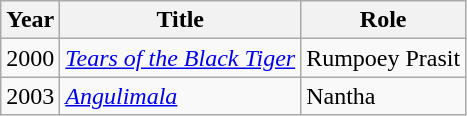<table class="wikitable plainrowheaders sortable">
<tr>
<th>Year</th>
<th>Title</th>
<th>Role</th>
</tr>
<tr>
<td>2000</td>
<td><em><a href='#'>Tears of the Black Tiger</a></em></td>
<td>Rumpoey Prasit</td>
</tr>
<tr>
<td>2003</td>
<td><em><a href='#'>Angulimala</a></em></td>
<td>Nantha</td>
</tr>
</table>
